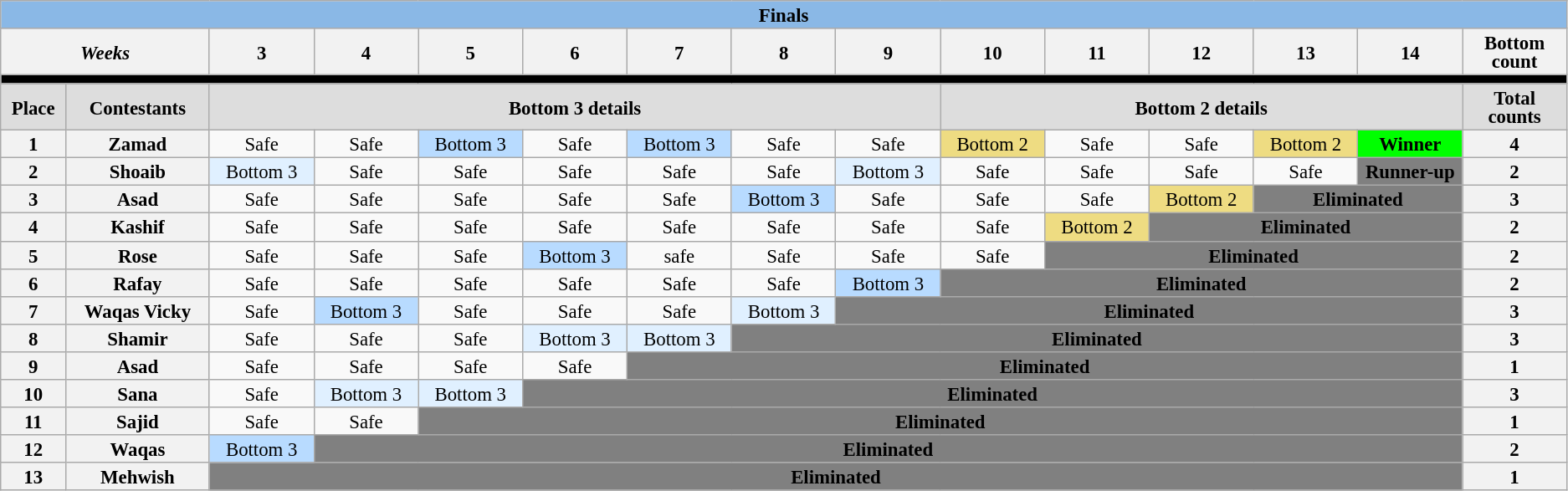<table class="wikitable" style="text-align:center; font-size:95%; line-height:15px;">
<tr>
<td colspan="20" style="background:#8ab8e6;"><strong>Finals</strong></td>
</tr>
<tr>
<th colspan=2 style="width: 12%;"><em>Weeks</em></th>
<th style="width: 6%;">3</th>
<th style="width: 6%;">4</th>
<th style="width: 6%;">5</th>
<th style="width: 6%;">6</th>
<th style="width: 6%;">7</th>
<th style="width: 6%;">8</th>
<th style="width: 6%;">9</th>
<th style="width: 6%;">10</th>
<th style="width: 6%;">11</th>
<th style="width: 6%;">12</th>
<th style="width: 6%;">13</th>
<th style="width: 6%;">14</th>
<th style="width: 6%;">Bottom count</th>
</tr>
<tr>
<th style="background:#000;" colspan="19"></th>
</tr>
<tr style="background:#ddd;">
<td><strong>Place</strong></td>
<td><strong>Contestants</strong></td>
<td colspan="7"><strong>Bottom 3 details</strong></td>
<td colspan="5"><strong>Bottom 2 details</strong></td>
<td colspan="2"><strong>Total counts</strong></td>
</tr>
<tr>
<th><strong>1</strong></th>
<th>Zamad</th>
<td>Safe</td>
<td>Safe</td>
<td style="background:#b8dbff;">Bottom 3</td>
<td>Safe</td>
<td style="background:#b8dbff;">Bottom 3</td>
<td>Safe</td>
<td>Safe</td>
<td style="background:#EEDC82;">Bottom 2</td>
<td>Safe</td>
<td>Safe</td>
<td style="background:#EEDC82;">Bottom 2</td>
<td style="background:lime;"><strong>Winner</strong></td>
<th>4</th>
</tr>
<tr>
<th><strong>2</strong></th>
<th>Shoaib</th>
<td style="background:#e0f0ff;">Bottom 3</td>
<td>Safe</td>
<td>Safe</td>
<td>Safe</td>
<td>Safe</td>
<td>Safe</td>
<td style="background:#e0f0ff;">Bottom 3</td>
<td>Safe</td>
<td>Safe</td>
<td>Safe</td>
<td>Safe</td>
<td style="background:gray; text-align:center;"><strong>Runner-up</strong></td>
<th>2</th>
</tr>
<tr>
<th><strong>3</strong></th>
<th>Asad</th>
<td>Safe</td>
<td>Safe</td>
<td>Safe</td>
<td>Safe</td>
<td>Safe</td>
<td style="background:#b8dbff;">Bottom 3</td>
<td>Safe</td>
<td>Safe</td>
<td>Safe</td>
<td style="background:#EEDC82;">Bottom 2</td>
<td style="background:gray; text-align:center;" colspan="2"><strong>Eliminated</strong></td>
<th>3</th>
</tr>
<tr>
<th><strong>4</strong></th>
<th>Kashif</th>
<td>Safe</td>
<td>Safe</td>
<td>Safe</td>
<td>Safe</td>
<td>Safe</td>
<td>Safe</td>
<td>Safe</td>
<td>Safe</td>
<td style="background:#EEDC82;">Bottom 2</td>
<td style="background:gray; text-align:center;" colspan="3"><strong>Eliminated</strong></td>
<th>2</th>
</tr>
<tr>
<th><strong>5</strong></th>
<th>Rose</th>
<td>Safe</td>
<td>Safe</td>
<td>Safe</td>
<td style="background:#b8dbff;">Bottom 3</td>
<td>safe</td>
<td>Safe</td>
<td>Safe</td>
<td>Safe</td>
<td style="background:gray; text-align:center;" colspan="4"><strong>Eliminated</strong></td>
<th>2</th>
</tr>
<tr>
<th><strong>6</strong></th>
<th>Rafay</th>
<td>Safe</td>
<td>Safe</td>
<td>Safe</td>
<td>Safe</td>
<td>Safe</td>
<td>Safe</td>
<td style="background:#b8dbff;">Bottom 3</td>
<td style="background:gray; text-align:center;" colspan="5"><strong>Eliminated</strong></td>
<th>2</th>
</tr>
<tr>
<th><strong>7</strong></th>
<th>Waqas Vicky</th>
<td>Safe</td>
<td style="background:#b8dbff;">Bottom 3</td>
<td>Safe</td>
<td>Safe</td>
<td>Safe</td>
<td style="background:#e0f0ff;">Bottom 3</td>
<td style="background:gray; text-align:center;" colspan="6"><strong>Eliminated</strong></td>
<th>3</th>
</tr>
<tr>
<th><strong>8</strong></th>
<th>Shamir</th>
<td>Safe</td>
<td>Safe</td>
<td>Safe</td>
<td style="background:#e0f0ff;">Bottom 3</td>
<td style="background:#e0f0ff;">Bottom 3</td>
<td style="background:gray; text-align:center;" colspan="7"><strong>Eliminated</strong></td>
<th>3</th>
</tr>
<tr>
<th>9</th>
<th>Asad</th>
<td>Safe</td>
<td>Safe</td>
<td>Safe</td>
<td>Safe</td>
<td style="background:gray; text-align:center;" colspan="8"><strong>Eliminated</strong></td>
<th>1</th>
</tr>
<tr>
<th>10</th>
<th>Sana</th>
<td>Safe</td>
<td style="background:#e0f0ff;">Bottom 3</td>
<td style="background:#e0f0ff;">Bottom 3</td>
<td style="background:gray; text-align:center;" colspan="9"><strong>Eliminated</strong></td>
<th>3</th>
</tr>
<tr>
<th>11</th>
<th>Sajid</th>
<td>Safe</td>
<td>Safe</td>
<td style="background:gray; text-align:center;" colspan="10"><strong>Eliminated</strong></td>
<th>1</th>
</tr>
<tr>
<th>12</th>
<th>Waqas</th>
<td style="background:#b8dbff;">Bottom 3</td>
<td style="background:gray; text-align:center;" colspan="11"><strong>Eliminated</strong></td>
<th>2</th>
</tr>
<tr>
<th>13</th>
<th>Mehwish</th>
<td style="background:gray; text-align:center;" colspan="12"><strong>Eliminated</strong></td>
<th>1</th>
</tr>
</table>
